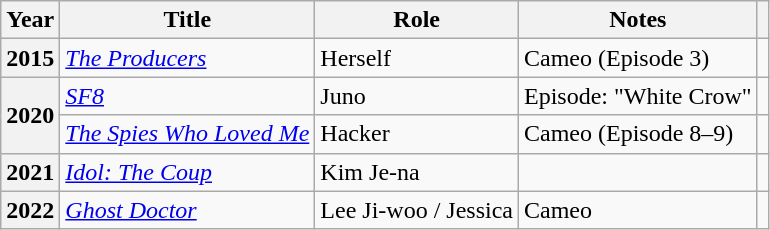<table class="wikitable plainrowheaders sortable">
<tr>
<th scope="col">Year</th>
<th scope="col">Title</th>
<th scope="col">Role</th>
<th scope="col">Notes</th>
<th scope="col" class="unsortable"></th>
</tr>
<tr>
<th scope="row">2015</th>
<td><em><a href='#'>The Producers</a></em></td>
<td>Herself</td>
<td>Cameo (Episode 3)</td>
<td style="text-align:center"></td>
</tr>
<tr>
<th scope="row" rowspan="2">2020</th>
<td><em><a href='#'>SF8</a></em></td>
<td>Juno</td>
<td>Episode: "White Crow"</td>
<td style="text-align:center"></td>
</tr>
<tr>
<td><em><a href='#'>The Spies Who Loved Me</a></em></td>
<td>Hacker</td>
<td>Cameo (Episode 8–9)</td>
<td style="text-align:center"></td>
</tr>
<tr>
<th scope="row">2021</th>
<td><em><a href='#'>Idol: The Coup</a></em></td>
<td>Kim Je-na</td>
<td></td>
<td style="text-align:center"></td>
</tr>
<tr>
<th scope="row">2022</th>
<td><em><a href='#'>Ghost Doctor</a></em></td>
<td>Lee Ji-woo / Jessica</td>
<td>Cameo</td>
<td style="text-align:center"></td>
</tr>
</table>
